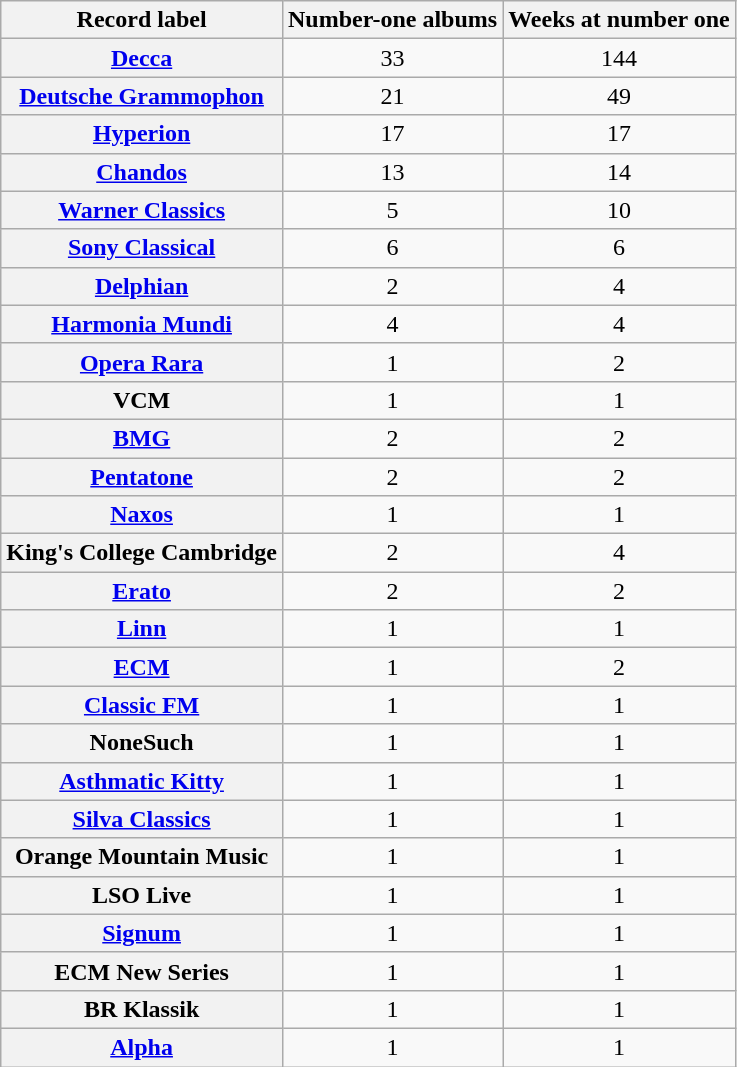<table class="wikitable plainrowheaders sortable">
<tr>
<th scope=col>Record label</th>
<th scope=col>Number-one albums</th>
<th scope=col>Weeks at number one</th>
</tr>
<tr>
<th scope=row><a href='#'>Decca</a></th>
<td align=center>33</td>
<td align=center>144</td>
</tr>
<tr>
<th scope=row><a href='#'>Deutsche Grammophon</a></th>
<td align=center>21</td>
<td align=center>49</td>
</tr>
<tr>
<th scope=row><a href='#'>Hyperion</a></th>
<td align=center>17</td>
<td align=center>17</td>
</tr>
<tr>
<th scope=row><a href='#'>Chandos</a></th>
<td align=center>13</td>
<td align=center>14</td>
</tr>
<tr>
<th scope=row><a href='#'>Warner Classics</a></th>
<td align=center>5</td>
<td align=center>10</td>
</tr>
<tr>
<th scope=row><a href='#'>Sony Classical</a></th>
<td align=center>6</td>
<td align=center>6</td>
</tr>
<tr>
<th scope=row><a href='#'>Delphian</a></th>
<td align=center>2</td>
<td align=center>4</td>
</tr>
<tr>
<th scope=row><a href='#'>Harmonia Mundi</a></th>
<td align=center>4</td>
<td align=center>4</td>
</tr>
<tr>
<th scope=row><a href='#'>Opera Rara</a></th>
<td align=center>1</td>
<td align=center>2</td>
</tr>
<tr>
<th scope=row>VCM</th>
<td align=center>1</td>
<td align=center>1</td>
</tr>
<tr>
<th scope=row><a href='#'>BMG</a></th>
<td align=center>2</td>
<td align=center>2</td>
</tr>
<tr>
<th scope=row><a href='#'>Pentatone</a></th>
<td align=center>2</td>
<td align=center>2</td>
</tr>
<tr>
<th scope=row><a href='#'>Naxos</a></th>
<td align=center>1</td>
<td align=center>1</td>
</tr>
<tr>
<th scope=row>King's College Cambridge</th>
<td align=center>2</td>
<td align=center>4</td>
</tr>
<tr>
<th scope=row><a href='#'>Erato</a></th>
<td align=center>2</td>
<td align=center>2</td>
</tr>
<tr>
<th scope=row><a href='#'>Linn</a></th>
<td align=center>1</td>
<td align=center>1</td>
</tr>
<tr>
<th scope=row><a href='#'>ECM</a></th>
<td align=center>1</td>
<td align=center>2</td>
</tr>
<tr>
<th scope=row><a href='#'>Classic FM</a></th>
<td align=center>1</td>
<td align=center>1</td>
</tr>
<tr>
<th scope=row>NoneSuch</th>
<td align=center>1</td>
<td align=center>1</td>
</tr>
<tr>
<th scope=row><a href='#'>Asthmatic Kitty</a></th>
<td align=center>1</td>
<td align=center>1</td>
</tr>
<tr>
<th scope=row><a href='#'>Silva Classics</a></th>
<td align=center>1</td>
<td align=center>1</td>
</tr>
<tr>
<th scope=row>Orange Mountain Music</th>
<td align=center>1</td>
<td align=center>1</td>
</tr>
<tr>
<th scope=row>LSO Live</th>
<td align=center>1</td>
<td align=center>1</td>
</tr>
<tr>
<th scope=row><a href='#'>Signum</a></th>
<td align=center>1</td>
<td align=center>1</td>
</tr>
<tr>
<th scope=row>ECM New Series</th>
<td align=center>1</td>
<td align=center>1</td>
</tr>
<tr>
<th scope=row>BR Klassik</th>
<td align=center>1</td>
<td align=center>1</td>
</tr>
<tr>
<th scope=row><a href='#'>Alpha</a></th>
<td align=center>1</td>
<td align=center>1</td>
</tr>
</table>
